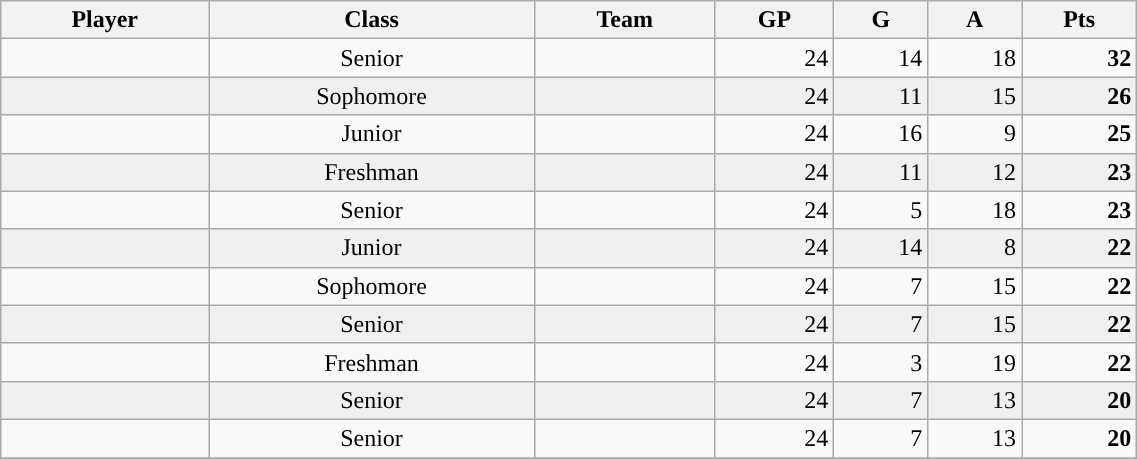<table class="wikitable sortable" style="text-align: center; "width=60%">
<tr>
<th>Player</th>
<th>Class</th>
<th>Team</th>
<th>GP</th>
<th>G</th>
<th>A</th>
<th>Pts</th>
</tr>
<tr>
<td style="text-align: left"></td>
<td>Senior</td>
<td><strong><a href='#'></a></strong></td>
<td style="text-align: right">24</td>
<td style="text-align: right">14</td>
<td style="text-align: right">18</td>
<td style="text-align: right"><strong>32</strong></td>
</tr>
<tr bgcolor=f0f0f0>
<td style="text-align: left"></td>
<td>Sophomore</td>
<td><strong><a href='#'></a></strong></td>
<td style="text-align: right">24</td>
<td style="text-align: right">11</td>
<td style="text-align: right">15</td>
<td style="text-align: right"><strong>26</strong></td>
</tr>
<tr>
<td style="text-align: left"></td>
<td>Junior</td>
<td><strong><a href='#'></a></strong></td>
<td style="text-align: right">24</td>
<td style="text-align: right">16</td>
<td style="text-align: right">9</td>
<td style="text-align: right"><strong>25</strong></td>
</tr>
<tr bgcolor=f0f0f0>
<td style="text-align: left"></td>
<td>Freshman</td>
<td><strong><a href='#'></a></strong></td>
<td style="text-align: right">24</td>
<td style="text-align: right">11</td>
<td style="text-align: right">12</td>
<td style="text-align: right"><strong>23</strong></td>
</tr>
<tr>
<td style="text-align: left"></td>
<td>Senior</td>
<td><strong><a href='#'></a></strong></td>
<td style="text-align: right">24</td>
<td style="text-align: right">5</td>
<td style="text-align: right">18</td>
<td style="text-align: right"><strong>23</strong></td>
</tr>
<tr bgcolor=f0f0f0>
<td style="text-align: left"></td>
<td>Junior</td>
<td><strong><a href='#'></a></strong></td>
<td style="text-align: right">24</td>
<td style="text-align: right">14</td>
<td style="text-align: right">8</td>
<td style="text-align: right"><strong>22</strong></td>
</tr>
<tr>
<td style="text-align: left"></td>
<td>Sophomore</td>
<td><strong><a href='#'></a></strong></td>
<td style="text-align: right">24</td>
<td style="text-align: right">7</td>
<td style="text-align: right">15</td>
<td style="text-align: right"><strong>22</strong></td>
</tr>
<tr bgcolor=f0f0f0>
<td style="text-align: left"></td>
<td>Senior</td>
<td><strong><a href='#'></a></strong></td>
<td style="text-align: right">24</td>
<td style="text-align: right">7</td>
<td style="text-align: right">15</td>
<td style="text-align: right"><strong>22</strong></td>
</tr>
<tr>
<td style="text-align: left"></td>
<td>Freshman</td>
<td><strong><a href='#'></a></strong></td>
<td style="text-align: right">24</td>
<td style="text-align: right">3</td>
<td style="text-align: right">19</td>
<td style="text-align: right"><strong>22</strong></td>
</tr>
<tr bgcolor=f0f0f0>
<td style="text-align: left"></td>
<td>Senior</td>
<td><strong><a href='#'></a></strong></td>
<td style="text-align: right">24</td>
<td style="text-align: right">7</td>
<td style="text-align: right">13</td>
<td style="text-align: right"><strong>20</strong></td>
</tr>
<tr>
<td style="text-align: left"></td>
<td>Senior</td>
<td><strong><a href='#'></a></strong></td>
<td style="text-align: right">24</td>
<td style="text-align: right">7</td>
<td style="text-align: right">13</td>
<td style="text-align: right"><strong>20</strong></td>
</tr>
<tr>
</tr>
</table>
